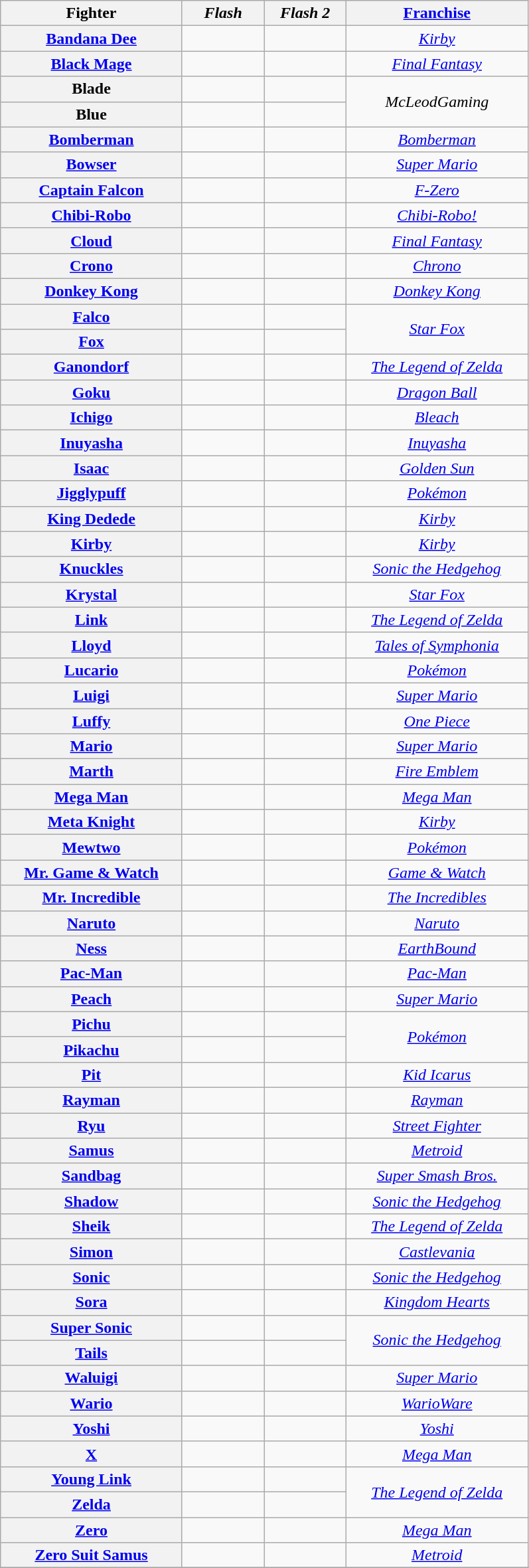<table class="wikitable plainrowheaders sortable">
<tr>
<th width=175>Fighter</th>
<th style="text-align:center; width:75px;"><em>Flash</em></th>
<th style="text-align:center; width:75px;"><em>Flash 2</em></th>
<th width=175><a href='#'>Franchise</a> </th>
</tr>
<tr style="text-align:center;">
<th scope="row"><a href='#'>Bandana Dee</a></th>
<td></td>
<td></td>
<td><em><a href='#'>Kirby</a></em></td>
</tr>
<tr style="text-align:center;">
<th scope="row"><a href='#'>Black Mage</a></th>
<td></td>
<td></td>
<td><em><a href='#'>Final Fantasy</a></em></td>
</tr>
<tr style="text-align:center;">
<th scope="row">Blade</th>
<td></td>
<td></td>
<td rowspan="2"><em>McLeodGaming</em></td>
</tr>
<tr style="text-align:center;">
<th scope="row">Blue</th>
<td></td>
<td></td>
</tr>
<tr style="text-align:center;">
<th scope="row"><a href='#'>Bomberman</a></th>
<td></td>
<td></td>
<td><em><a href='#'>Bomberman</a></em></td>
</tr>
<tr style="text-align:center;">
<th scope="row"><a href='#'>Bowser</a></th>
<td></td>
<td></td>
<td><em><a href='#'>Super Mario</a></em></td>
</tr>
<tr style="text-align:center;">
<th scope="row"><a href='#'>Captain Falcon</a></th>
<td></td>
<td></td>
<td><em><a href='#'>F-Zero</a></em></td>
</tr>
<tr style="text-align:center;">
<th scope="row"><a href='#'>Chibi-Robo</a></th>
<td></td>
<td></td>
<td><em><a href='#'>Chibi-Robo!</a></em></td>
</tr>
<tr style="text-align:center;">
<th scope="row"><a href='#'>Cloud</a></th>
<td></td>
<td></td>
<td><em><a href='#'>Final Fantasy</a></em></td>
</tr>
<tr style="text-align:center;">
<th scope="row"><a href='#'>Crono</a></th>
<td></td>
<td></td>
<td><em><a href='#'>Chrono</a></em></td>
</tr>
<tr style="text-align:center;">
<th scope="row"><a href='#'>Donkey Kong</a></th>
<td></td>
<td></td>
<td><em><a href='#'>Donkey Kong</a></em></td>
</tr>
<tr style="text-align:center;">
<th scope="row"><a href='#'>Falco</a></th>
<td></td>
<td></td>
<td rowspan="2"><em><a href='#'>Star Fox</a></em></td>
</tr>
<tr style="text-align:center;">
<th scope="row"><a href='#'>Fox</a></th>
<td></td>
<td></td>
</tr>
<tr style="text-align:center;">
<th scope="row"><a href='#'>Ganondorf</a></th>
<td></td>
<td></td>
<td><em><a href='#'>The Legend of Zelda</a></em></td>
</tr>
<tr style="text-align:center;">
<th scope="row"><a href='#'>Goku</a></th>
<td></td>
<td></td>
<td><em><a href='#'>Dragon Ball</a></em></td>
</tr>
<tr style="text-align:center;">
<th scope="row"><a href='#'>Ichigo</a></th>
<td></td>
<td></td>
<td><em><a href='#'>Bleach</a></em></td>
</tr>
<tr style="text-align:center;">
<th scope="row"><a href='#'>Inuyasha</a></th>
<td></td>
<td></td>
<td><em><a href='#'>Inuyasha</a></em></td>
</tr>
<tr style="text-align:center;">
<th scope="row"><a href='#'>Isaac</a></th>
<td></td>
<td></td>
<td><em><a href='#'>Golden Sun</a></em></td>
</tr>
<tr style="text-align:center;">
<th scope="row"><a href='#'>Jigglypuff</a></th>
<td></td>
<td></td>
<td><em><a href='#'>Pokémon</a></em></td>
</tr>
<tr style="text-align:center;">
<th scope="row"><a href='#'>King Dedede</a></th>
<td></td>
<td></td>
<td><em><a href='#'>Kirby</a></em></td>
</tr>
<tr style="text-align:center;">
<th scope="row"><a href='#'>Kirby</a></th>
<td></td>
<td></td>
<td><em><a href='#'>Kirby</a></em></td>
</tr>
<tr style="text-align:center;">
<th scope="row"><a href='#'>Knuckles</a></th>
<td></td>
<td></td>
<td><em><a href='#'>Sonic the Hedgehog</a></em></td>
</tr>
<tr style="text-align:center;">
<th scope="row"><a href='#'>Krystal</a></th>
<td></td>
<td></td>
<td><em><a href='#'>Star Fox</a></em></td>
</tr>
<tr style="text-align:center;">
<th scope="row"><a href='#'>Link</a></th>
<td></td>
<td></td>
<td><em><a href='#'>The Legend of Zelda</a></em></td>
</tr>
<tr style="text-align:center;">
<th scope="row"><a href='#'>Lloyd</a></th>
<td></td>
<td></td>
<td><em><a href='#'>Tales of Symphonia</a></em></td>
</tr>
<tr style="text-align:center;">
<th scope="row"><a href='#'>Lucario</a></th>
<td></td>
<td></td>
<td><em><a href='#'>Pokémon</a></em></td>
</tr>
<tr style="text-align:center;">
<th scope="row"><a href='#'>Luigi</a></th>
<td></td>
<td></td>
<td><em><a href='#'>Super Mario</a></em></td>
</tr>
<tr style="text-align:center;">
<th scope="row"><a href='#'>Luffy</a></th>
<td></td>
<td></td>
<td><em><a href='#'>One Piece</a></em></td>
</tr>
<tr style="text-align:center;">
<th scope="row"><a href='#'>Mario</a></th>
<td></td>
<td></td>
<td><em><a href='#'>Super Mario</a></em></td>
</tr>
<tr style="text-align:center;">
<th scope="row"><a href='#'>Marth</a></th>
<td></td>
<td></td>
<td><em><a href='#'>Fire Emblem</a></em></td>
</tr>
<tr style="text-align:center;">
<th scope="row"><a href='#'>Mega Man</a></th>
<td></td>
<td></td>
<td><em><a href='#'>Mega Man</a></em></td>
</tr>
<tr style="text-align:center;">
<th scope="row"><a href='#'>Meta Knight</a></th>
<td></td>
<td></td>
<td><em><a href='#'>Kirby</a></em></td>
</tr>
<tr style="text-align:center;">
<th scope="row"><a href='#'>Mewtwo</a></th>
<td></td>
<td></td>
<td><em><a href='#'>Pokémon</a></em></td>
</tr>
<tr style="text-align:center;">
<th scope="row"><a href='#'>Mr. Game & Watch</a></th>
<td></td>
<td></td>
<td><em><a href='#'>Game & Watch</a></em></td>
</tr>
<tr style="text-align:center;">
<th scope="row"><a href='#'>Mr. Incredible</a></th>
<td></td>
<td></td>
<td><em><a href='#'>The Incredibles</a></em></td>
</tr>
<tr style="text-align:center;">
<th scope="row"><a href='#'>Naruto</a></th>
<td></td>
<td></td>
<td><em><a href='#'>Naruto</a></em></td>
</tr>
<tr style="text-align:center;">
<th scope="row"><a href='#'>Ness</a></th>
<td></td>
<td></td>
<td><em><a href='#'>EarthBound</a></em></td>
</tr>
<tr style="text-align:center;">
<th scope="row"><a href='#'>Pac-Man</a></th>
<td></td>
<td></td>
<td><em><a href='#'>Pac-Man</a></em></td>
</tr>
<tr style="text-align:center;">
<th scope="row"><a href='#'>Peach</a></th>
<td></td>
<td></td>
<td><em><a href='#'>Super Mario</a></em></td>
</tr>
<tr style="text-align:center;">
<th scope="row"><a href='#'>Pichu</a></th>
<td></td>
<td></td>
<td rowspan="2"><em><a href='#'>Pokémon</a></em></td>
</tr>
<tr style="text-align:center;">
<th scope="row"><a href='#'>Pikachu</a></th>
<td></td>
<td></td>
</tr>
<tr style="text-align:center;">
<th scope="row"><a href='#'>Pit</a></th>
<td></td>
<td></td>
<td><em><a href='#'>Kid Icarus</a></em></td>
</tr>
<tr style="text-align:center;">
<th scope="row"><a href='#'>Rayman</a></th>
<td></td>
<td></td>
<td><em><a href='#'>Rayman</a></em></td>
</tr>
<tr style="text-align:center;">
<th scope="row"><a href='#'>Ryu</a></th>
<td></td>
<td></td>
<td><em><a href='#'>Street Fighter</a></em></td>
</tr>
<tr style="text-align:center;">
<th scope="row"><a href='#'>Samus</a></th>
<td></td>
<td></td>
<td><em><a href='#'>Metroid</a></em></td>
</tr>
<tr style="text-align:center;">
<th scope="row"><a href='#'>Sandbag</a></th>
<td></td>
<td></td>
<td><em><a href='#'>Super Smash Bros.</a></em></td>
</tr>
<tr style="text-align:center;">
<th scope="row"><a href='#'>Shadow</a></th>
<td></td>
<td></td>
<td><em><a href='#'>Sonic the Hedgehog</a></em></td>
</tr>
<tr style="text-align:center;">
<th scope="row"><a href='#'>Sheik</a></th>
<td></td>
<td></td>
<td><em><a href='#'>The Legend of Zelda</a></em></td>
</tr>
<tr style="text-align:center;">
<th scope="row"><a href='#'>Simon</a></th>
<td></td>
<td></td>
<td><em><a href='#'>Castlevania</a></em></td>
</tr>
<tr style="text-align:center;">
<th scope="row"><a href='#'>Sonic</a></th>
<td></td>
<td></td>
<td><em><a href='#'>Sonic the Hedgehog</a></em></td>
</tr>
<tr style="text-align:center;">
<th scope="row"><a href='#'>Sora</a></th>
<td></td>
<td></td>
<td><em><a href='#'>Kingdom Hearts</a></em></td>
</tr>
<tr style="text-align:center;">
<th scope="row"><a href='#'>Super Sonic</a></th>
<td></td>
<td></td>
<td rowspan="2"><em><a href='#'>Sonic the Hedgehog</a></em></td>
</tr>
<tr style="text-align:center;">
<th scope="row"><a href='#'>Tails</a></th>
<td></td>
<td></td>
</tr>
<tr style="text-align:center;">
<th scope="row"><a href='#'>Waluigi</a></th>
<td></td>
<td></td>
<td><em><a href='#'>Super Mario</a></em></td>
</tr>
<tr style="text-align:center;">
<th scope="row"><a href='#'>Wario</a></th>
<td></td>
<td></td>
<td><em><a href='#'>WarioWare</a></em></td>
</tr>
<tr style="text-align:center;">
<th scope="row"><a href='#'>Yoshi</a></th>
<td></td>
<td></td>
<td><em><a href='#'>Yoshi</a></em></td>
</tr>
<tr style="text-align:center;">
<th scope="row"><a href='#'>X</a></th>
<td></td>
<td></td>
<td><em><a href='#'>Mega Man</a></em></td>
</tr>
<tr style="text-align:center;">
<th scope="row"><a href='#'>Young Link</a></th>
<td></td>
<td></td>
<td rowspan="2"><em><a href='#'>The Legend of Zelda</a></em></td>
</tr>
<tr style="text-align:center;">
<th scope="row"><a href='#'>Zelda</a></th>
<td></td>
<td></td>
</tr>
<tr style="text-align:center;">
<th scope="row"><a href='#'>Zero</a></th>
<td></td>
<td></td>
<td><em><a href='#'>Mega Man</a></em></td>
</tr>
<tr style="text-align:center;">
<th scope="row"><a href='#'>Zero Suit Samus</a></th>
<td></td>
<td></td>
<td><em><a href='#'>Metroid</a></em></td>
</tr>
<tr style="text-align:center;">
</tr>
</table>
